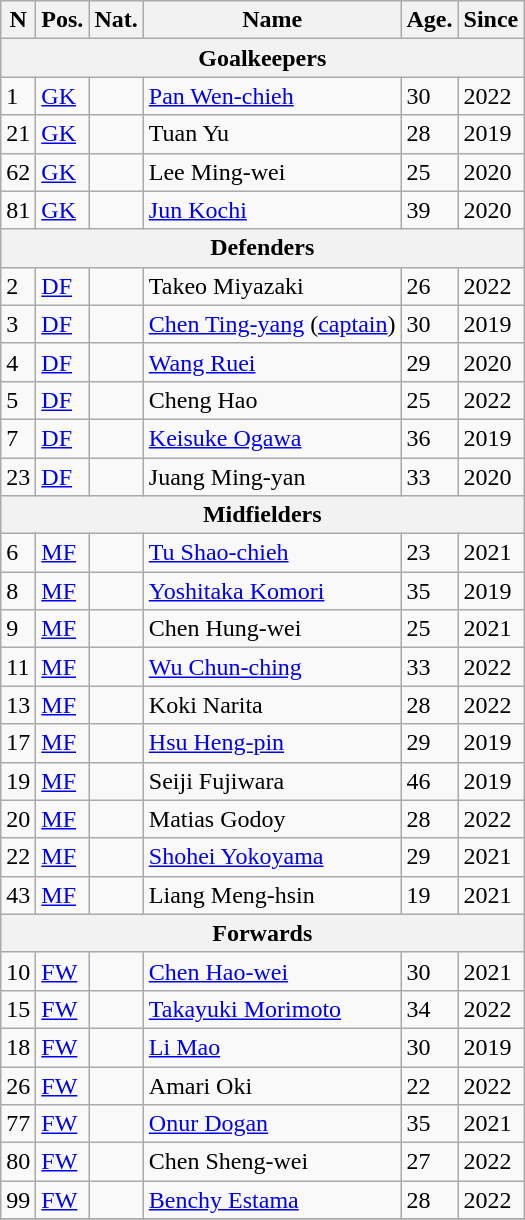<table class="wikitable sortable">
<tr>
<th>N</th>
<th>Pos.</th>
<th>Nat.</th>
<th>Name</th>
<th>Age.</th>
<th>Since</th>
</tr>
<tr>
<th colspan="8">Goalkeepers</th>
</tr>
<tr>
<td>1</td>
<td><a href='#'>GK</a></td>
<td></td>
<td><a href='#'>Pan Wen-chieh</a></td>
<td>30</td>
<td>2022</td>
</tr>
<tr>
<td>21</td>
<td><a href='#'>GK</a></td>
<td></td>
<td>Tuan Yu</td>
<td>28</td>
<td>2019</td>
</tr>
<tr>
<td>62</td>
<td><a href='#'>GK</a></td>
<td></td>
<td>Lee Ming-wei</td>
<td>25</td>
<td>2020</td>
</tr>
<tr>
<td>81</td>
<td><a href='#'>GK</a></td>
<td></td>
<td><a href='#'>Jun Kochi</a></td>
<td>39</td>
<td>2020</td>
</tr>
<tr>
<th colspan="8">Defenders</th>
</tr>
<tr>
<td>2</td>
<td><a href='#'>DF</a></td>
<td></td>
<td>Takeo Miyazaki</td>
<td>26</td>
<td>2022</td>
</tr>
<tr>
<td>3</td>
<td><a href='#'>DF</a></td>
<td></td>
<td><a href='#'>Chen Ting-yang</a> (<a href='#'>captain</a>)</td>
<td>30</td>
<td>2019</td>
</tr>
<tr>
<td>4</td>
<td><a href='#'>DF</a></td>
<td></td>
<td><a href='#'>Wang Ruei</a></td>
<td>29</td>
<td>2020</td>
</tr>
<tr>
<td>5</td>
<td><a href='#'>DF</a></td>
<td></td>
<td>Cheng Hao</td>
<td>25</td>
<td>2022</td>
</tr>
<tr>
<td>7</td>
<td><a href='#'>DF</a></td>
<td></td>
<td><a href='#'>Keisuke Ogawa</a></td>
<td>36</td>
<td>2019</td>
</tr>
<tr>
<td>23</td>
<td><a href='#'>DF</a></td>
<td></td>
<td>Juang Ming-yan</td>
<td>33</td>
<td>2020</td>
</tr>
<tr>
<th colspan="8">Midfielders</th>
</tr>
<tr>
<td>6</td>
<td><a href='#'>MF</a></td>
<td></td>
<td><a href='#'>Tu Shao-chieh</a></td>
<td>23</td>
<td>2021</td>
</tr>
<tr>
<td>8</td>
<td><a href='#'>MF</a></td>
<td></td>
<td><a href='#'>Yoshitaka Komori</a></td>
<td>35</td>
<td>2019</td>
</tr>
<tr>
<td>9</td>
<td><a href='#'>MF</a></td>
<td></td>
<td>Chen Hung-wei</td>
<td>25</td>
<td>2021</td>
</tr>
<tr>
<td>11</td>
<td><a href='#'>MF</a></td>
<td></td>
<td><a href='#'>Wu Chun-ching</a></td>
<td>33</td>
<td>2022</td>
</tr>
<tr>
<td>13</td>
<td><a href='#'>MF</a></td>
<td></td>
<td>Koki Narita</td>
<td>28</td>
<td>2022</td>
</tr>
<tr>
<td>17</td>
<td><a href='#'>MF</a></td>
<td></td>
<td><a href='#'>Hsu Heng-pin</a></td>
<td>29</td>
<td>2019</td>
</tr>
<tr>
<td>19</td>
<td><a href='#'>MF</a></td>
<td></td>
<td>Seiji Fujiwara</td>
<td>46</td>
<td>2019</td>
</tr>
<tr>
<td>20</td>
<td><a href='#'>MF</a></td>
<td></td>
<td>Matias Godoy</td>
<td>28</td>
<td>2022</td>
</tr>
<tr>
<td>22</td>
<td><a href='#'>MF</a></td>
<td></td>
<td><a href='#'>Shohei Yokoyama</a></td>
<td>29</td>
<td>2021</td>
</tr>
<tr>
<td>43</td>
<td><a href='#'>MF</a></td>
<td></td>
<td>Liang Meng-hsin</td>
<td>19</td>
<td>2021</td>
</tr>
<tr>
<th colspan="8">Forwards</th>
</tr>
<tr>
<td>10</td>
<td><a href='#'>FW</a></td>
<td></td>
<td><a href='#'>Chen Hao-wei</a></td>
<td>30</td>
<td>2021</td>
</tr>
<tr>
<td>15</td>
<td><a href='#'>FW</a></td>
<td></td>
<td><a href='#'>Takayuki Morimoto</a></td>
<td>34</td>
<td>2022</td>
</tr>
<tr>
<td>18</td>
<td><a href='#'>FW</a></td>
<td></td>
<td><a href='#'>Li Mao</a></td>
<td>30</td>
<td>2019</td>
</tr>
<tr>
<td>26</td>
<td><a href='#'>FW</a></td>
<td></td>
<td>Amari Oki</td>
<td>22</td>
<td>2022</td>
</tr>
<tr>
<td>77</td>
<td><a href='#'>FW</a></td>
<td></td>
<td><a href='#'>Onur Dogan</a></td>
<td>35</td>
<td>2021</td>
</tr>
<tr>
<td>80</td>
<td><a href='#'>FW</a></td>
<td></td>
<td>Chen Sheng-wei</td>
<td>27</td>
<td>2022</td>
</tr>
<tr>
<td>99</td>
<td><a href='#'>FW</a></td>
<td></td>
<td><a href='#'>Benchy Estama</a></td>
<td>28</td>
<td>2022</td>
</tr>
<tr>
</tr>
</table>
